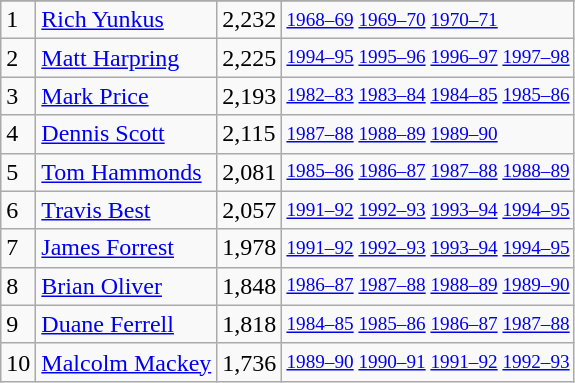<table class="wikitable">
<tr>
</tr>
<tr>
<td>1</td>
<td><a href='#'>Rich Yunkus</a></td>
<td>2,232</td>
<td style="font-size:80%;"><a href='#'>1968–69</a> <a href='#'>1969–70</a> <a href='#'>1970–71</a></td>
</tr>
<tr>
<td>2</td>
<td><a href='#'>Matt Harpring</a></td>
<td>2,225</td>
<td style="font-size:80%;"><a href='#'>1994–95</a> <a href='#'>1995–96</a> <a href='#'>1996–97</a> <a href='#'>1997–98</a></td>
</tr>
<tr>
<td>3</td>
<td><a href='#'>Mark Price</a></td>
<td>2,193</td>
<td style="font-size:80%;"><a href='#'>1982–83</a> <a href='#'>1983–84</a> <a href='#'>1984–85</a> <a href='#'>1985–86</a></td>
</tr>
<tr>
<td>4</td>
<td><a href='#'>Dennis Scott</a></td>
<td>2,115</td>
<td style="font-size:80%;"><a href='#'>1987–88</a> <a href='#'>1988–89</a> <a href='#'>1989–90</a></td>
</tr>
<tr>
<td>5</td>
<td><a href='#'>Tom Hammonds</a></td>
<td>2,081</td>
<td style="font-size:80%;"><a href='#'>1985–86</a> <a href='#'>1986–87</a> <a href='#'>1987–88</a> <a href='#'>1988–89</a></td>
</tr>
<tr>
<td>6</td>
<td><a href='#'>Travis Best</a></td>
<td>2,057</td>
<td style="font-size:80%;"><a href='#'>1991–92</a> <a href='#'>1992–93</a> <a href='#'>1993–94</a> <a href='#'>1994–95</a></td>
</tr>
<tr>
<td>7</td>
<td><a href='#'>James Forrest</a></td>
<td>1,978</td>
<td style="font-size:80%;"><a href='#'>1991–92</a> <a href='#'>1992–93</a> <a href='#'>1993–94</a> <a href='#'>1994–95</a></td>
</tr>
<tr>
<td>8</td>
<td><a href='#'>Brian Oliver</a></td>
<td>1,848</td>
<td style="font-size:80%;"><a href='#'>1986–87</a> <a href='#'>1987–88</a> <a href='#'>1988–89</a> <a href='#'>1989–90</a></td>
</tr>
<tr>
<td>9</td>
<td><a href='#'>Duane Ferrell</a></td>
<td>1,818</td>
<td style="font-size:80%;"><a href='#'>1984–85</a> <a href='#'>1985–86</a> <a href='#'>1986–87</a> <a href='#'>1987–88</a></td>
</tr>
<tr>
<td>10</td>
<td><a href='#'>Malcolm Mackey</a></td>
<td>1,736</td>
<td style="font-size:80%;"><a href='#'>1989–90</a> <a href='#'>1990–91</a> <a href='#'>1991–92</a> <a href='#'>1992–93</a></td>
</tr>
</table>
